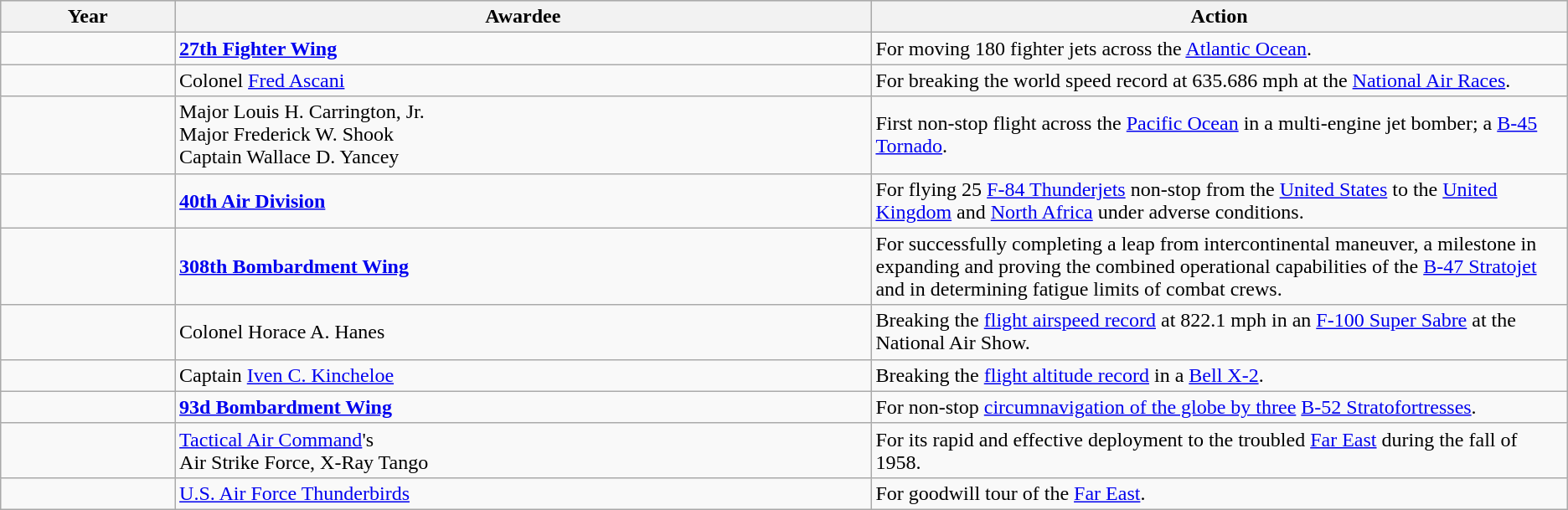<table class=wikitable>
<tr style="background:#CCCCCC">
<th width="5%">Year</th>
<th width=20%>Awardee</th>
<th width=20%>Action</th>
</tr>
<tr>
<td></td>
<td><strong><a href='#'>27th Fighter Wing</a></strong></td>
<td>For moving 180 fighter jets across the <a href='#'>Atlantic Ocean</a>.</td>
</tr>
<tr>
<td></td>
<td>Colonel <a href='#'>Fred Ascani</a></td>
<td>For breaking the world speed record at 635.686 mph at the <a href='#'>National Air Races</a>.</td>
</tr>
<tr>
<td></td>
<td>Major Louis H. Carrington, Jr.<br>Major Frederick W. Shook<br>Captain Wallace D. Yancey</td>
<td>First non-stop flight across the <a href='#'>Pacific Ocean</a> in a multi-engine jet bomber; a <a href='#'>B-45 Tornado</a>.</td>
</tr>
<tr>
<td></td>
<td><strong><a href='#'>40th Air Division</a></strong></td>
<td>For flying 25 <a href='#'>F-84 Thunderjets</a> non-stop from the <a href='#'>United States</a> to the <a href='#'>United Kingdom</a> and <a href='#'>North Africa</a> under adverse conditions.</td>
</tr>
<tr>
<td></td>
<td><strong><a href='#'>308th Bombardment Wing</a></strong></td>
<td>For successfully completing a leap from intercontinental maneuver, a milestone in expanding and proving the combined operational capabilities of the <a href='#'>B-47 Stratojet</a> and in determining fatigue limits of combat crews.</td>
</tr>
<tr>
<td></td>
<td>Colonel Horace A. Hanes</td>
<td>Breaking the <a href='#'>flight airspeed record</a> at 822.1 mph in an <a href='#'>F-100 Super Sabre</a> at the National Air Show.</td>
</tr>
<tr>
<td></td>
<td>Captain <a href='#'>Iven C. Kincheloe</a></td>
<td>Breaking the <a href='#'>flight altitude record</a> in a <a href='#'>Bell X-2</a>.</td>
</tr>
<tr>
<td></td>
<td><strong><a href='#'>93d Bombardment Wing</a></strong></td>
<td>For non-stop <a href='#'>circumnavigation of the globe by three</a> <a href='#'>B-52 Stratofortresses</a>.</td>
</tr>
<tr>
<td></td>
<td><a href='#'>Tactical Air Command</a>'s<br>Air Strike Force, X-Ray Tango</td>
<td>For its rapid and effective deployment to the troubled <a href='#'>Far East</a> during the fall of 1958.</td>
</tr>
<tr>
<td></td>
<td><a href='#'>U.S. Air Force Thunderbirds</a></td>
<td>For goodwill tour of the <a href='#'>Far East</a>.</td>
</tr>
</table>
